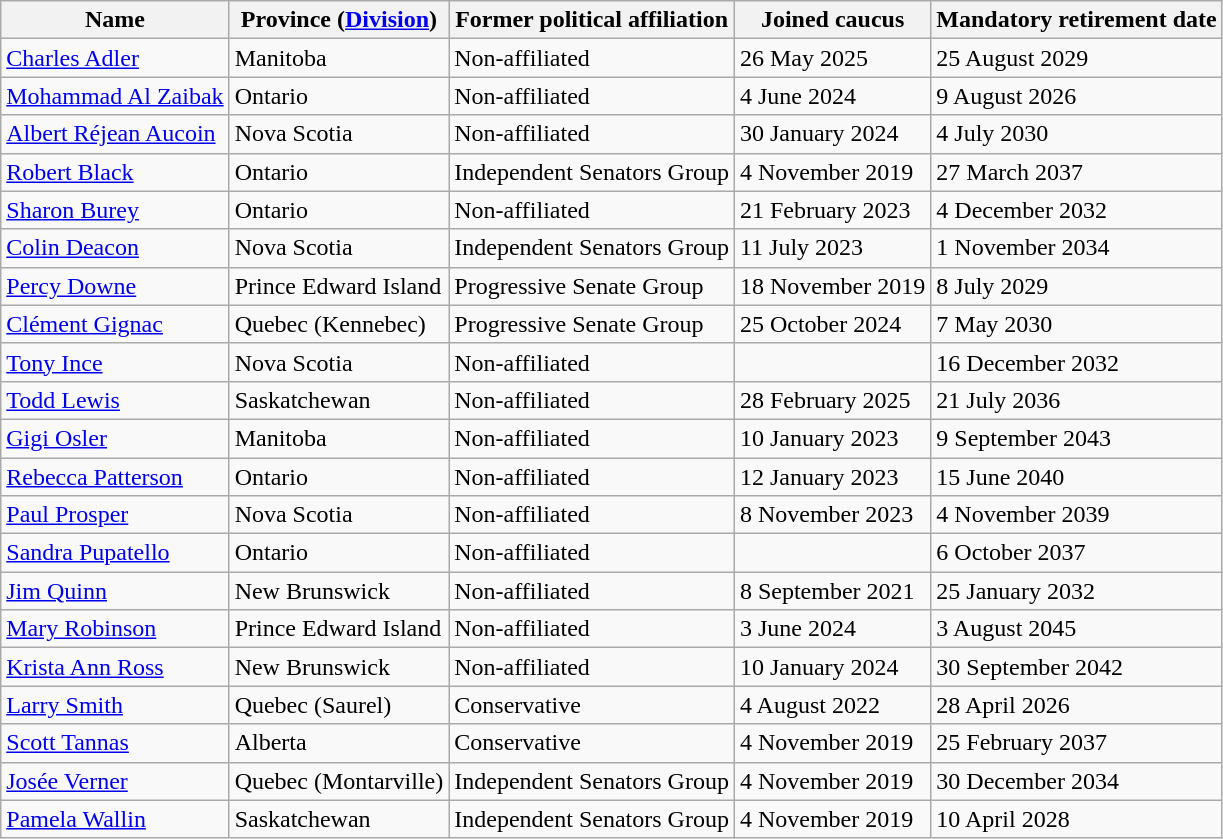<table class="sortable wikitable"">
<tr>
<th>Name</th>
<th>Province (<a href='#'>Division</a>)</th>
<th>Former political affiliation</th>
<th>Joined caucus</th>
<th>Mandatory retirement date<br></th>
</tr>
<tr>
<td><a href='#'>Charles Adler</a></td>
<td>Manitoba</td>
<td>Non-affiliated</td>
<td>26 May 2025</td>
<td>25 August 2029</td>
</tr>
<tr>
<td><a href='#'>Mohammad Al Zaibak</a></td>
<td>Ontario</td>
<td>Non-affiliated</td>
<td>4 June 2024</td>
<td>9 August 2026</td>
</tr>
<tr>
<td><a href='#'>Albert Réjean Aucoin</a></td>
<td>Nova Scotia</td>
<td>Non-affiliated</td>
<td>30 January 2024</td>
<td>4 July 2030</td>
</tr>
<tr>
<td><a href='#'>Robert Black</a></td>
<td>Ontario</td>
<td>Independent Senators Group</td>
<td>4 November 2019</td>
<td>27 March 2037</td>
</tr>
<tr>
<td><a href='#'>Sharon Burey</a></td>
<td>Ontario</td>
<td>Non-affiliated</td>
<td>21 February 2023</td>
<td>4 December 2032</td>
</tr>
<tr>
<td><a href='#'>Colin Deacon</a></td>
<td>Nova Scotia</td>
<td>Independent Senators Group</td>
<td>11 July 2023</td>
<td>1 November 2034</td>
</tr>
<tr>
<td><a href='#'>Percy Downe</a></td>
<td>Prince Edward Island</td>
<td>Progressive Senate Group</td>
<td>18 November 2019</td>
<td>8 July 2029</td>
</tr>
<tr>
<td><a href='#'>Clément Gignac</a></td>
<td>Quebec (Kennebec)</td>
<td>Progressive Senate Group</td>
<td>25 October 2024</td>
<td>7 May 2030</td>
</tr>
<tr>
<td><a href='#'>Tony Ince</a></td>
<td>Nova Scotia</td>
<td>Non-affiliated</td>
<td></td>
<td>16 December 2032</td>
</tr>
<tr>
<td><a href='#'>Todd Lewis</a></td>
<td>Saskatchewan</td>
<td>Non-affiliated</td>
<td>28 February 2025</td>
<td>21 July 2036</td>
</tr>
<tr>
<td><a href='#'>Gigi Osler</a></td>
<td>Manitoba</td>
<td>Non-affiliated</td>
<td>10 January 2023</td>
<td>9 September 2043</td>
</tr>
<tr>
<td><a href='#'>Rebecca Patterson</a></td>
<td>Ontario</td>
<td>Non-affiliated</td>
<td>12 January 2023</td>
<td>15 June 2040</td>
</tr>
<tr>
<td><a href='#'>Paul Prosper</a></td>
<td>Nova Scotia</td>
<td>Non-affiliated</td>
<td>8 November 2023</td>
<td>4 November 2039</td>
</tr>
<tr>
<td><a href='#'>Sandra Pupatello</a></td>
<td>Ontario</td>
<td>Non-affiliated</td>
<td></td>
<td>6 October 2037</td>
</tr>
<tr>
<td><a href='#'>Jim Quinn</a></td>
<td>New Brunswick</td>
<td>Non-affiliated</td>
<td>8 September 2021</td>
<td>25 January 2032</td>
</tr>
<tr>
<td><a href='#'>Mary Robinson</a></td>
<td>Prince Edward Island</td>
<td>Non-affiliated</td>
<td>3 June 2024</td>
<td>3 August 2045</td>
</tr>
<tr>
<td><a href='#'>Krista Ann Ross</a></td>
<td>New Brunswick</td>
<td>Non-affiliated</td>
<td>10 January 2024</td>
<td>30 September 2042</td>
</tr>
<tr>
<td><a href='#'>Larry Smith</a></td>
<td>Quebec (Saurel)</td>
<td>Conservative</td>
<td>4 August 2022</td>
<td>28 April 2026</td>
</tr>
<tr>
<td><a href='#'>Scott Tannas</a></td>
<td>Alberta</td>
<td>Conservative</td>
<td>4 November 2019</td>
<td>25 February 2037</td>
</tr>
<tr>
<td><a href='#'>Josée Verner</a></td>
<td>Quebec (Montarville)</td>
<td>Independent Senators Group</td>
<td>4 November 2019</td>
<td>30 December 2034</td>
</tr>
<tr>
<td><a href='#'>Pamela Wallin</a></td>
<td>Saskatchewan</td>
<td>Independent Senators Group</td>
<td>4 November 2019</td>
<td>10 April 2028</td>
</tr>
</table>
